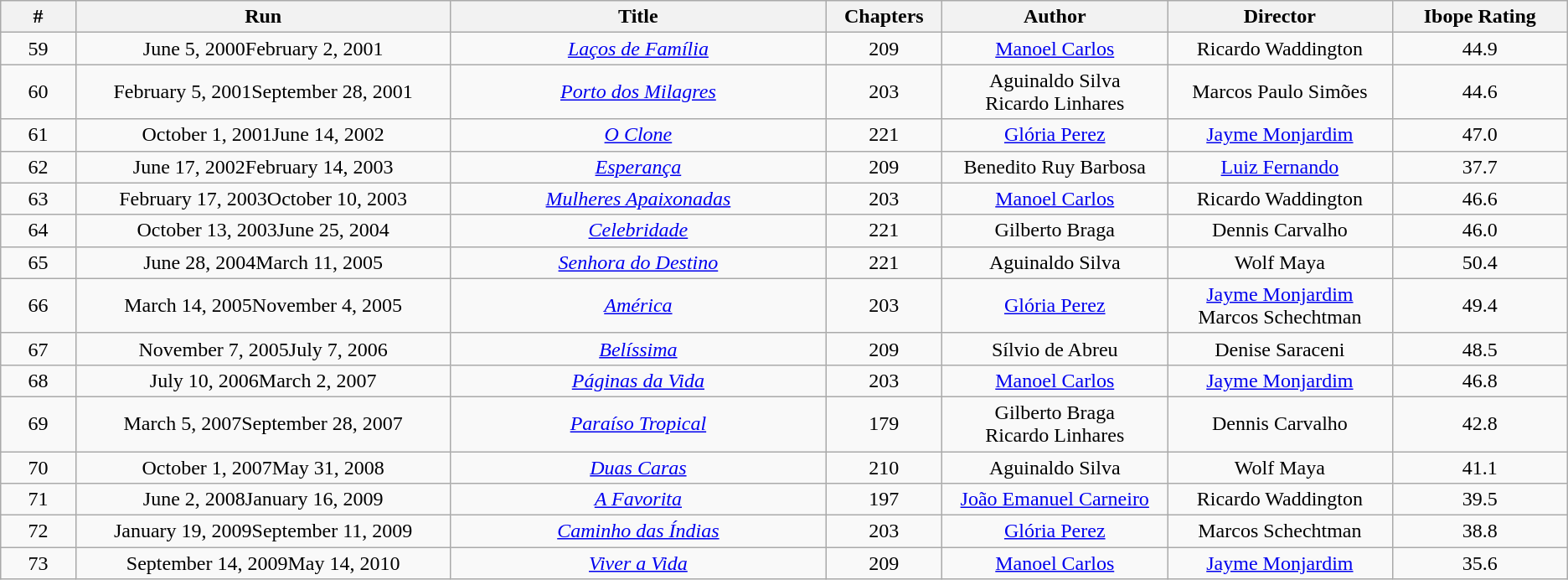<table class="wikitable" style="text-align:center">
<tr>
<th style="width:3%;">#</th>
<th style="width:15%;">Run</th>
<th style="width:15%;">Title</th>
<th style="width:3%;">Chapters</th>
<th style="width:9%;">Author</th>
<th style="width:9%;">Director</th>
<th style="width:7%;">Ibope Rating</th>
</tr>
<tr>
<td>59</td>
<td>June 5, 2000February 2, 2001</td>
<td><em><a href='#'>Laços de Família</a></em></td>
<td>209</td>
<td><a href='#'>Manoel Carlos</a></td>
<td>Ricardo Waddington</td>
<td style="text-align:center;">44.9</td>
</tr>
<tr>
<td>60</td>
<td>February 5, 2001September 28, 2001</td>
<td><em><a href='#'>Porto dos Milagres</a></em></td>
<td>203</td>
<td>Aguinaldo Silva<br>Ricardo Linhares</td>
<td>Marcos Paulo Simões</td>
<td style="text-align:center;">44.6</td>
</tr>
<tr>
<td>61</td>
<td>October 1, 2001June 14, 2002</td>
<td><em><a href='#'>O Clone</a></em></td>
<td>221</td>
<td><a href='#'>Glória Perez</a></td>
<td><a href='#'>Jayme Monjardim</a></td>
<td style="text-align:center;">47.0</td>
</tr>
<tr>
<td>62</td>
<td>June 17, 2002February 14, 2003</td>
<td><em><a href='#'>Esperança</a></em></td>
<td>209</td>
<td>Benedito Ruy Barbosa</td>
<td><a href='#'>Luiz Fernando</a></td>
<td style="text-align:center;">37.7</td>
</tr>
<tr>
<td>63</td>
<td>February 17, 2003October 10, 2003</td>
<td><em><a href='#'>Mulheres Apaixonadas</a></em></td>
<td>203</td>
<td><a href='#'>Manoel Carlos</a></td>
<td>Ricardo Waddington</td>
<td style="text-align:center;">46.6</td>
</tr>
<tr>
<td>64</td>
<td>October 13, 2003June 25, 2004</td>
<td><em><a href='#'>Celebridade</a></em></td>
<td>221</td>
<td>Gilberto Braga</td>
<td>Dennis Carvalho</td>
<td style="text-align:center;">46.0</td>
</tr>
<tr>
<td>65</td>
<td>June 28, 2004March 11, 2005</td>
<td><em><a href='#'>Senhora do Destino</a></em></td>
<td>221</td>
<td>Aguinaldo Silva</td>
<td>Wolf Maya</td>
<td style="text-align:center;">50.4</td>
</tr>
<tr>
<td>66</td>
<td>March 14, 2005November 4, 2005</td>
<td><em><a href='#'>América</a></em></td>
<td>203</td>
<td><a href='#'>Glória Perez</a></td>
<td><a href='#'>Jayme Monjardim</a><br>Marcos Schechtman</td>
<td style="text-align:center;">49.4</td>
</tr>
<tr>
<td>67</td>
<td>November 7, 2005July 7, 2006</td>
<td><em><a href='#'>Belíssima</a></em></td>
<td>209</td>
<td>Sílvio de Abreu</td>
<td>Denise Saraceni</td>
<td style="text-align:center;">48.5</td>
</tr>
<tr>
<td>68</td>
<td>July 10, 2006March 2, 2007</td>
<td><em><a href='#'>Páginas da Vida</a></em></td>
<td>203</td>
<td><a href='#'>Manoel Carlos</a></td>
<td><a href='#'>Jayme Monjardim</a></td>
<td style="text-align:center;">46.8</td>
</tr>
<tr>
<td>69</td>
<td>March 5, 2007September 28, 2007</td>
<td><em><a href='#'>Paraíso Tropical</a></em></td>
<td>179</td>
<td>Gilberto Braga <br>Ricardo Linhares</td>
<td>Dennis Carvalho</td>
<td style="text-align:center;">42.8</td>
</tr>
<tr>
<td>70</td>
<td>October 1, 2007May 31, 2008</td>
<td><em><a href='#'>Duas Caras</a></em></td>
<td>210</td>
<td>Aguinaldo Silva</td>
<td>Wolf Maya</td>
<td style="text-align:center;">41.1</td>
</tr>
<tr>
<td>71</td>
<td>June 2, 2008January 16, 2009</td>
<td><em><a href='#'>A Favorita</a></em></td>
<td>197</td>
<td><a href='#'>João Emanuel Carneiro</a></td>
<td>Ricardo Waddington</td>
<td style="text-align:center;">39.5</td>
</tr>
<tr>
<td>72</td>
<td>January 19, 2009September 11, 2009</td>
<td><em><a href='#'>Caminho das Índias</a></em></td>
<td>203</td>
<td><a href='#'>Glória Perez</a></td>
<td>Marcos Schechtman</td>
<td style="text-align:center;">38.8</td>
</tr>
<tr>
<td>73</td>
<td>September 14, 2009May 14, 2010</td>
<td><em><a href='#'>Viver a Vida</a></em></td>
<td>209</td>
<td><a href='#'>Manoel Carlos</a></td>
<td><a href='#'>Jayme Monjardim</a></td>
<td style="text-align:center;">35.6</td>
</tr>
</table>
